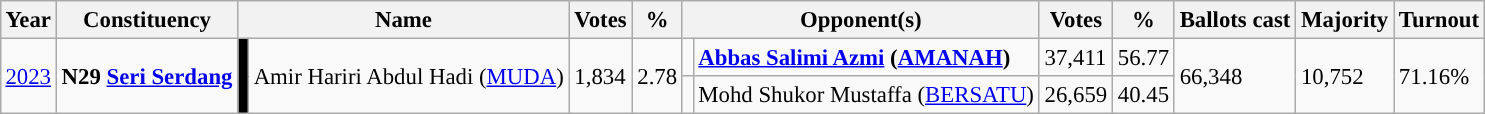<table class="wikitable" style="margin:0.5em ; font-size:95%">
<tr>
<th>Year</th>
<th>Constituency</th>
<th colspan="2">Name</th>
<th>Votes</th>
<th>%</th>
<th colspan="2">Opponent(s)</th>
<th>Votes</th>
<th>%</th>
<th>Ballots cast</th>
<th>Majority</th>
<th>Turnout</th>
</tr>
<tr>
<td rowspan="2"><a href='#'>2023</a></td>
<td rowspan="2"><strong>N29 <a href='#'>Seri Serdang</a></strong></td>
<td rowspan="2" bgcolor="black"></td>
<td rowspan="2">Amir Hariri Abdul Hadi (<a href='#'>MUDA</a>)</td>
<td rowspan="2">1,834</td>
<td rowspan="2">2.78</td>
<td></td>
<td><strong><a href='#'>Abbas Salimi Azmi</a> (<a href='#'>AMANAH</a>)</strong></td>
<td>37,411</td>
<td>56.77</td>
<td rowspan="2">66,348</td>
<td rowspan="2">10,752</td>
<td rowspan="2">71.16%</td>
</tr>
<tr>
<td></td>
<td>Mohd Shukor Mustaffa (<a href='#'>BERSATU</a>)</td>
<td>26,659</td>
<td>40.45</td>
</tr>
</table>
